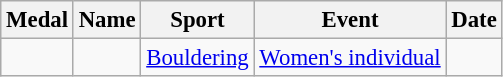<table class="wikitable sortable" style="font-size:95%">
<tr>
<th>Medal</th>
<th>Name</th>
<th>Sport</th>
<th>Event</th>
<th>Date</th>
</tr>
<tr>
<td></td>
<td></td>
<td><a href='#'>Bouldering</a></td>
<td><a href='#'>Women's individual</a></td>
<td></td>
</tr>
</table>
